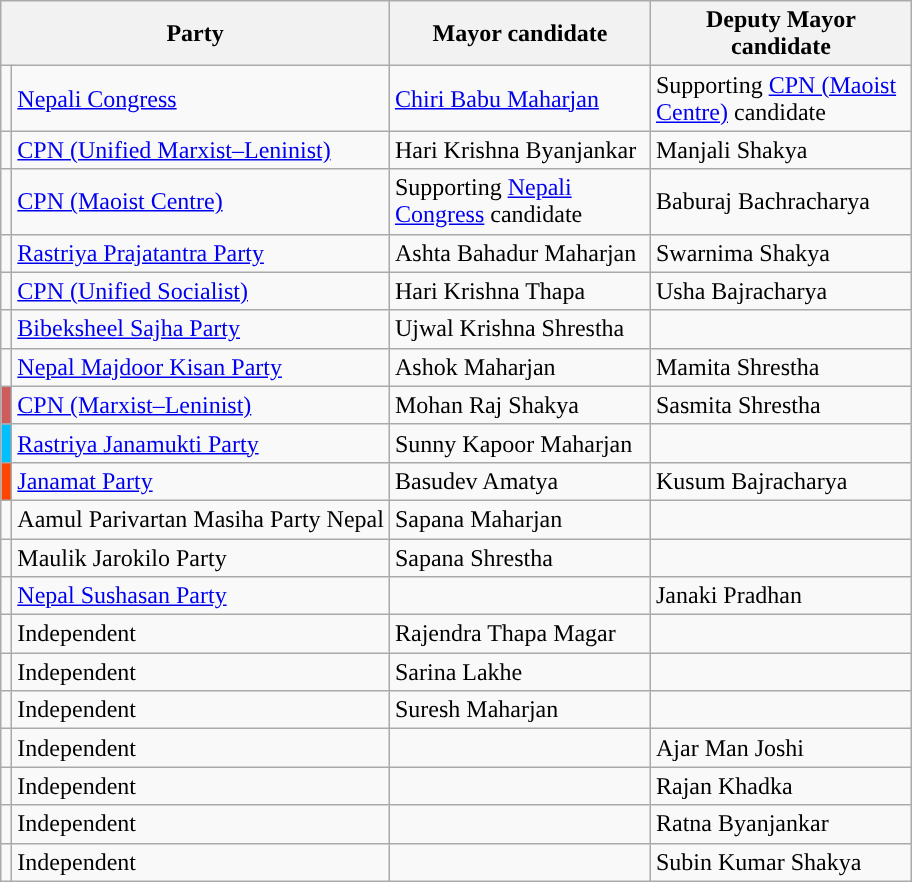<table class="wikitable">
<tr>
<th colspan="2">Party</th>
<th style="width: 125pt;">Mayor candidate</th>
<th style="width: 125pt;">Deputy Mayor candidate</th>
</tr>
<tr>
<td style="background-color:"></td>
<td><a href='#'>Nepali Congress</a></td>
<td><a href='#'>Chiri Babu Maharjan</a></td>
<td>Supporting <a href='#'>CPN (Maoist Centre)</a> candidate</td>
</tr>
<tr>
<td style="background-color:"></td>
<td><a href='#'>CPN (Unified Marxist–Leninist)</a></td>
<td>Hari Krishna Byanjankar</td>
<td>Manjali Shakya</td>
</tr>
<tr>
<td style="background-color:"></td>
<td><a href='#'>CPN (Maoist Centre)</a></td>
<td>Supporting <a href='#'>Nepali Congress</a> candidate</td>
<td>Baburaj Bachracharya</td>
</tr>
<tr>
<td style="background-color:"></td>
<td><a href='#'>Rastriya Prajatantra Party</a></td>
<td>Ashta Bahadur Maharjan</td>
<td>Swarnima Shakya</td>
</tr>
<tr>
<td style="background-color:"></td>
<td><a href='#'>CPN (Unified Socialist)</a></td>
<td>Hari Krishna Thapa</td>
<td>Usha Bajracharya</td>
</tr>
<tr>
<td style="background-color:"></td>
<td><a href='#'>Bibeksheel Sajha Party</a></td>
<td>Ujwal Krishna Shrestha</td>
<td></td>
</tr>
<tr>
<td style="background-color:"></td>
<td><a href='#'>Nepal Majdoor Kisan Party</a></td>
<td>Ashok Maharjan</td>
<td>Mamita Shrestha</td>
</tr>
<tr>
<td style="background-color:indianred;"></td>
<td><a href='#'>CPN (Marxist–Leninist)</a></td>
<td>Mohan Raj Shakya</td>
<td>Sasmita Shrestha</td>
</tr>
<tr>
<td style="background-color:deepskyblue;"></td>
<td><a href='#'>Rastriya Janamukti Party</a></td>
<td>Sunny Kapoor Maharjan</td>
<td></td>
</tr>
<tr>
<td style="background-color:orangered;"></td>
<td><a href='#'>Janamat Party</a></td>
<td>Basudev Amatya</td>
<td>Kusum Bajracharya</td>
</tr>
<tr>
<td></td>
<td>Aamul Parivartan Masiha Party Nepal</td>
<td>Sapana Maharjan</td>
<td></td>
</tr>
<tr>
<td></td>
<td>Maulik Jarokilo Party</td>
<td>Sapana Shrestha</td>
<td></td>
</tr>
<tr>
<td></td>
<td><a href='#'>Nepal Sushasan Party</a></td>
<td></td>
<td>Janaki Pradhan</td>
</tr>
<tr>
<td></td>
<td>Independent</td>
<td>Rajendra Thapa Magar</td>
<td></td>
</tr>
<tr>
<td></td>
<td>Independent</td>
<td>Sarina Lakhe</td>
<td></td>
</tr>
<tr>
<td></td>
<td>Independent</td>
<td>Suresh Maharjan</td>
<td></td>
</tr>
<tr>
<td></td>
<td>Independent</td>
<td></td>
<td>Ajar Man Joshi</td>
</tr>
<tr>
<td></td>
<td>Independent</td>
<td></td>
<td>Rajan Khadka</td>
</tr>
<tr>
<td></td>
<td>Independent</td>
<td></td>
<td>Ratna Byanjankar</td>
</tr>
<tr>
<td></td>
<td>Independent</td>
<td></td>
<td>Subin Kumar Shakya</td>
</tr>
</table>
